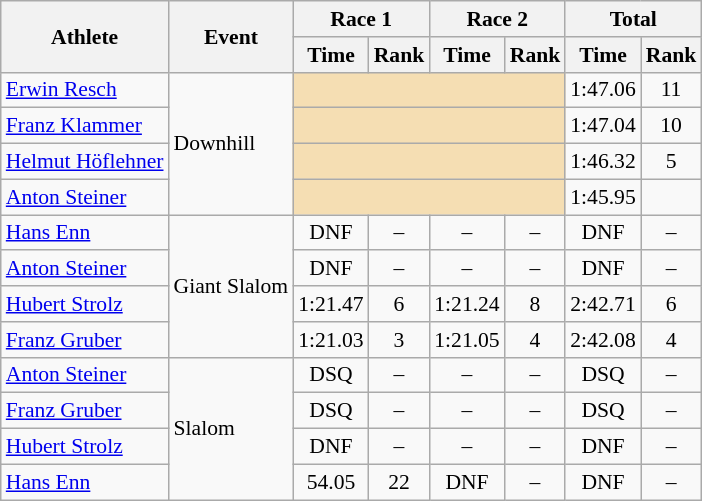<table class="wikitable" style="font-size:90%">
<tr>
<th rowspan="2">Athlete</th>
<th rowspan="2">Event</th>
<th colspan="2">Race 1</th>
<th colspan="2">Race 2</th>
<th colspan="2">Total</th>
</tr>
<tr>
<th>Time</th>
<th>Rank</th>
<th>Time</th>
<th>Rank</th>
<th>Time</th>
<th>Rank</th>
</tr>
<tr>
<td><a href='#'>Erwin Resch</a></td>
<td rowspan="4">Downhill</td>
<td colspan="4" bgcolor="wheat"></td>
<td align="center">1:47.06</td>
<td align="center">11</td>
</tr>
<tr>
<td><a href='#'>Franz Klammer</a></td>
<td colspan="4" bgcolor="wheat"></td>
<td align="center">1:47.04</td>
<td align="center">10</td>
</tr>
<tr>
<td><a href='#'>Helmut Höflehner</a></td>
<td colspan="4" bgcolor="wheat"></td>
<td align="center">1:46.32</td>
<td align="center">5</td>
</tr>
<tr>
<td><a href='#'>Anton Steiner</a></td>
<td colspan="4" bgcolor="wheat"></td>
<td align="center">1:45.95</td>
<td align="center"></td>
</tr>
<tr>
<td><a href='#'>Hans Enn</a></td>
<td rowspan="4">Giant Slalom</td>
<td align="center">DNF</td>
<td align="center">–</td>
<td align="center">–</td>
<td align="center">–</td>
<td align="center">DNF</td>
<td align="center">–</td>
</tr>
<tr>
<td><a href='#'>Anton Steiner</a></td>
<td align="center">DNF</td>
<td align="center">–</td>
<td align="center">–</td>
<td align="center">–</td>
<td align="center">DNF</td>
<td align="center">–</td>
</tr>
<tr>
<td><a href='#'>Hubert Strolz</a></td>
<td align="center">1:21.47</td>
<td align="center">6</td>
<td align="center">1:21.24</td>
<td align="center">8</td>
<td align="center">2:42.71</td>
<td align="center">6</td>
</tr>
<tr>
<td><a href='#'>Franz Gruber</a></td>
<td align="center">1:21.03</td>
<td align="center">3</td>
<td align="center">1:21.05</td>
<td align="center">4</td>
<td align="center">2:42.08</td>
<td align="center">4</td>
</tr>
<tr>
<td><a href='#'>Anton Steiner</a></td>
<td rowspan="4">Slalom</td>
<td align="center">DSQ</td>
<td align="center">–</td>
<td align="center">–</td>
<td align="center">–</td>
<td align="center">DSQ</td>
<td align="center">–</td>
</tr>
<tr>
<td><a href='#'>Franz Gruber</a></td>
<td align="center">DSQ</td>
<td align="center">–</td>
<td align="center">–</td>
<td align="center">–</td>
<td align="center">DSQ</td>
<td align="center">–</td>
</tr>
<tr>
<td><a href='#'>Hubert Strolz</a></td>
<td align="center">DNF</td>
<td align="center">–</td>
<td align="center">–</td>
<td align="center">–</td>
<td align="center">DNF</td>
<td align="center">–</td>
</tr>
<tr>
<td><a href='#'>Hans Enn</a></td>
<td align="center">54.05</td>
<td align="center">22</td>
<td align="center">DNF</td>
<td align="center">–</td>
<td align="center">DNF</td>
<td align="center">–</td>
</tr>
</table>
